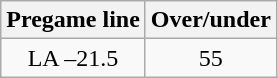<table class="wikitable">
<tr align="center">
<th style=>Pregame line</th>
<th style=>Over/under</th>
</tr>
<tr align="center">
<td>LA –21.5</td>
<td>55</td>
</tr>
</table>
